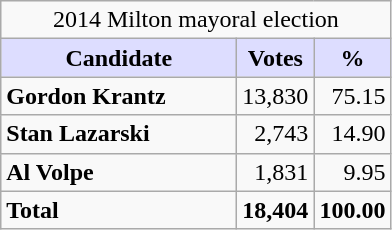<table class="wikitable sortable">
<tr>
<td colspan="3" style="text-align:center;">2014 Milton mayoral election</td>
</tr>
<tr>
<th style="background:#ddf; width:150px;">Candidate</th>
<th style="background:#ddf;">Votes</th>
<th style="background:#ddf;">%</th>
</tr>
<tr>
<td><strong>Gordon Krantz</strong></td>
<td style="text-align:right;">13,830</td>
<td style="text-align:right;">75.15</td>
</tr>
<tr>
<td><strong>Stan Lazarski</strong></td>
<td style="text-align:right;">2,743</td>
<td style="text-align:right;">14.90</td>
</tr>
<tr>
<td><strong>Al Volpe</strong></td>
<td style="text-align:right;">1,831</td>
<td style="text-align:right;">9.95</td>
</tr>
<tr>
<td><strong>Total</strong></td>
<td style="text-align:right;"><strong>18,404</strong></td>
<td style="text-align:right;"><strong>100.00</strong></td>
</tr>
</table>
